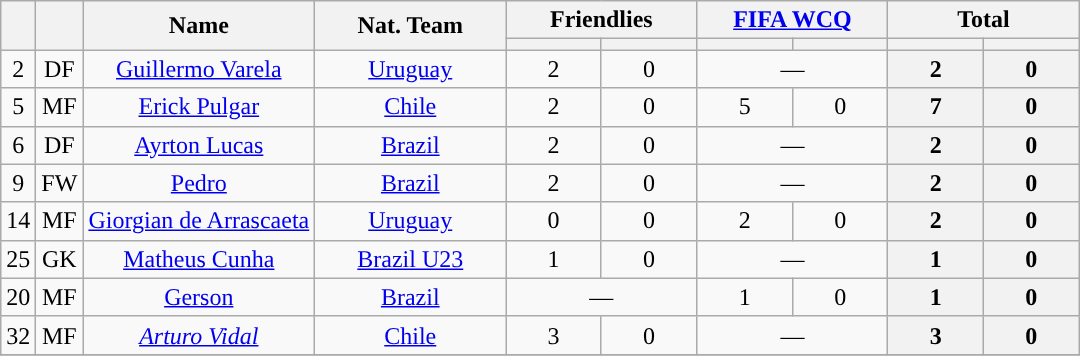<table class="wikitable" style="text-align:center">
<tr>
<th rowspan="2"></th>
<th rowspan="2"></th>
<th rowspan="2">Name</th>
<th rowspan="2" style="width:120px;">Nat. Team</th>
<th colspan="2" style="width:120px;">Friendlies</th>
<th colspan="2" style="width:120px;"><a href='#'>FIFA WCQ</a></th>
<th colspan="2" style="width:120px;">Total</th>
</tr>
<tr>
<th></th>
<th></th>
<th></th>
<th></th>
<th></th>
<th></th>
</tr>
<tr>
<td>2</td>
<td>DF</td>
<td><a href='#'>Guillermo Varela</a></td>
<td> <a href='#'>Uruguay</a></td>
<td>2</td>
<td>0</td>
<td colspan="2">—</td>
<th>2</th>
<th>0</th>
</tr>
<tr>
<td>5</td>
<td>MF</td>
<td><a href='#'>Erick Pulgar</a></td>
<td> <a href='#'>Chile</a></td>
<td>2</td>
<td>0</td>
<td>5</td>
<td>0</td>
<th>7</th>
<th>0</th>
</tr>
<tr>
<td>6</td>
<td>DF</td>
<td><a href='#'>Ayrton Lucas</a></td>
<td> <a href='#'>Brazil</a></td>
<td>2</td>
<td>0</td>
<td colspan="2">—</td>
<th>2</th>
<th>0</th>
</tr>
<tr>
<td>9</td>
<td>FW</td>
<td><a href='#'>Pedro</a></td>
<td> <a href='#'>Brazil</a></td>
<td>2</td>
<td>0</td>
<td colspan="2">—</td>
<th>2</th>
<th>0</th>
</tr>
<tr>
<td>14</td>
<td>MF</td>
<td><a href='#'>Giorgian de Arrascaeta</a></td>
<td> <a href='#'>Uruguay</a></td>
<td>0</td>
<td>0</td>
<td>2</td>
<td>0</td>
<th>2</th>
<th>0</th>
</tr>
<tr>
<td>25</td>
<td>GK</td>
<td><a href='#'>Matheus Cunha</a></td>
<td> <a href='#'>Brazil U23</a></td>
<td>1</td>
<td>0</td>
<td colspan="2">—</td>
<th>1</th>
<th>0</th>
</tr>
<tr>
<td>20</td>
<td>MF</td>
<td><a href='#'>Gerson</a></td>
<td> <a href='#'>Brazil</a></td>
<td colspan="2">—</td>
<td>1</td>
<td>0</td>
<th>1</th>
<th>0</th>
</tr>
<tr>
<td>32</td>
<td>MF</td>
<td><em><a href='#'>Arturo Vidal</a></em></td>
<td> <a href='#'>Chile</a></td>
<td>3</td>
<td>0</td>
<td colspan="2">—</td>
<th>3</th>
<th>0</th>
</tr>
<tr>
</tr>
</table>
